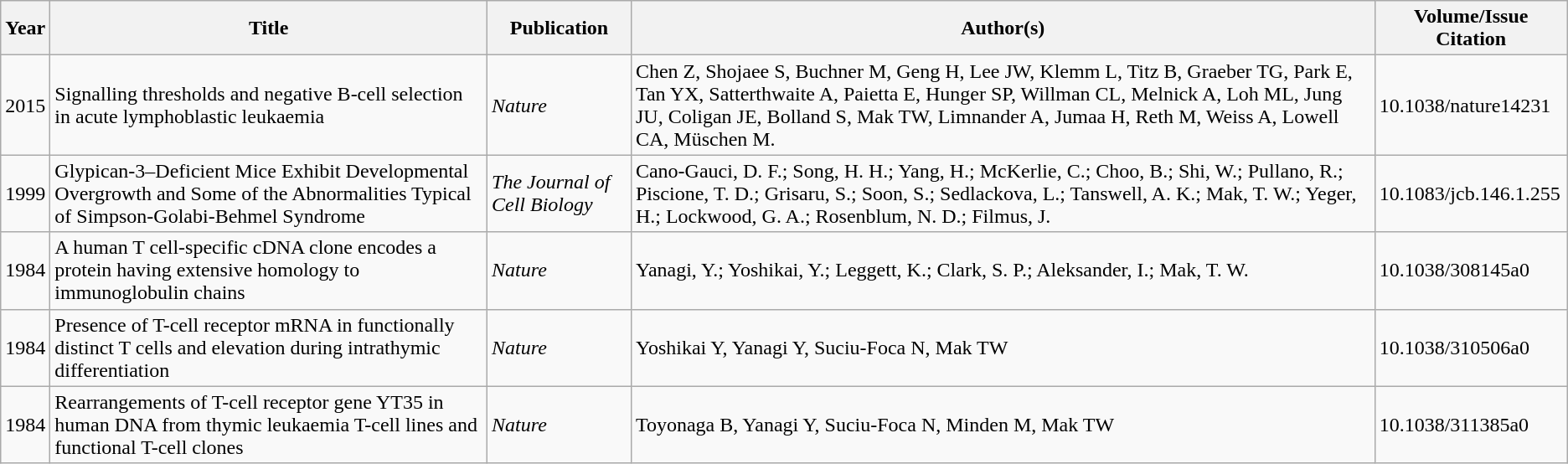<table class=wikitable>
<tr>
<th>Year</th>
<th>Title</th>
<th>Publication</th>
<th>Author(s)</th>
<th>Volume/Issue Citation</th>
</tr>
<tr>
<td>2015</td>
<td>Signalling thresholds and negative B-cell selection in acute lymphoblastic leukaemia</td>
<td><em>Nature</em></td>
<td>Chen Z, Shojaee S, Buchner M, Geng H, Lee JW, Klemm L, Titz B, Graeber TG, Park E, Tan YX, Satterthwaite A, Paietta E, Hunger SP, Willman CL, Melnick A, Loh ML, Jung JU, Coligan JE, Bolland S, Mak TW, Limnander A, Jumaa H, Reth M, Weiss A, Lowell CA, Müschen M.</td>
<td>10.1038/nature14231</td>
</tr>
<tr>
<td>1999</td>
<td>Glypican-3–Deficient Mice Exhibit Developmental Overgrowth and Some of the Abnormalities Typical of Simpson-Golabi-Behmel Syndrome</td>
<td><em>The Journal of Cell Biology</em></td>
<td>Cano-Gauci, D. F.; Song, H. H.; Yang, H.; McKerlie, C.; Choo, B.; Shi, W.; Pullano, R.; Piscione, T. D.; Grisaru, S.; Soon, S.; Sedlackova, L.; Tanswell, A. K.; Mak, T. W.; Yeger, H.; Lockwood, G. A.; Rosenblum, N. D.; Filmus, J.</td>
<td>10.1083/jcb.146.1.255</td>
</tr>
<tr>
<td>1984</td>
<td>A human T cell-specific cDNA clone encodes a protein having extensive homology to immunoglobulin chains</td>
<td><em>Nature</em></td>
<td>Yanagi, Y.; Yoshikai, Y.; Leggett, K.; Clark, S. P.; Aleksander, I.; Mak, T. W.</td>
<td>10.1038/308145a0</td>
</tr>
<tr>
<td>1984</td>
<td>Presence of T-cell receptor mRNA in functionally distinct T cells and elevation during intrathymic differentiation</td>
<td><em>Nature</em></td>
<td>Yoshikai Y, Yanagi Y, Suciu-Foca N, Mak TW</td>
<td>10.1038/310506a0</td>
</tr>
<tr>
<td>1984</td>
<td>Rearrangements of T-cell receptor gene YT35 in human DNA from thymic leukaemia T-cell lines and functional T-cell clones</td>
<td><em>Nature</em></td>
<td>Toyonaga B, Yanagi Y, Suciu-Foca N, Minden M, Mak TW</td>
<td>10.1038/311385a0</td>
</tr>
</table>
